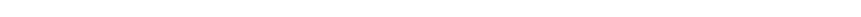<table style="width:88%; text-align:center;">
<tr style="color:white;">
<td style="background:"><strong>108</strong></td>
<td style="background:"><strong>24</strong></td>
</tr>
</table>
